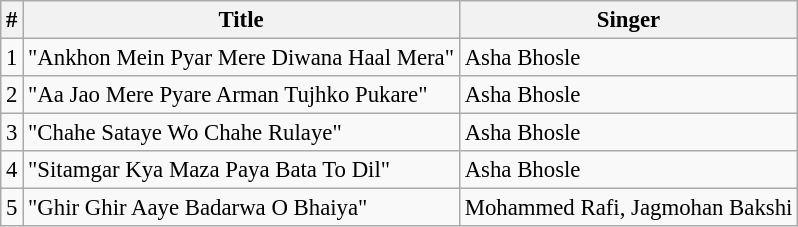<table class="wikitable" style="font-size:95%;">
<tr>
<th>#</th>
<th>Title</th>
<th>Singer</th>
</tr>
<tr>
<td>1</td>
<td>"Ankhon Mein Pyar Mere Diwana Haal Mera"</td>
<td>Asha Bhosle</td>
</tr>
<tr>
<td>2</td>
<td>"Aa Jao Mere Pyare Arman Tujhko Pukare"</td>
<td>Asha Bhosle</td>
</tr>
<tr>
<td>3</td>
<td>"Chahe Sataye Wo Chahe Rulaye"</td>
<td>Asha Bhosle</td>
</tr>
<tr>
<td>4</td>
<td>"Sitamgar Kya Maza Paya Bata To Dil"</td>
<td>Asha Bhosle</td>
</tr>
<tr>
<td>5</td>
<td>"Ghir Ghir Aaye Badarwa O Bhaiya"</td>
<td>Mohammed Rafi, Jagmohan Bakshi</td>
</tr>
</table>
